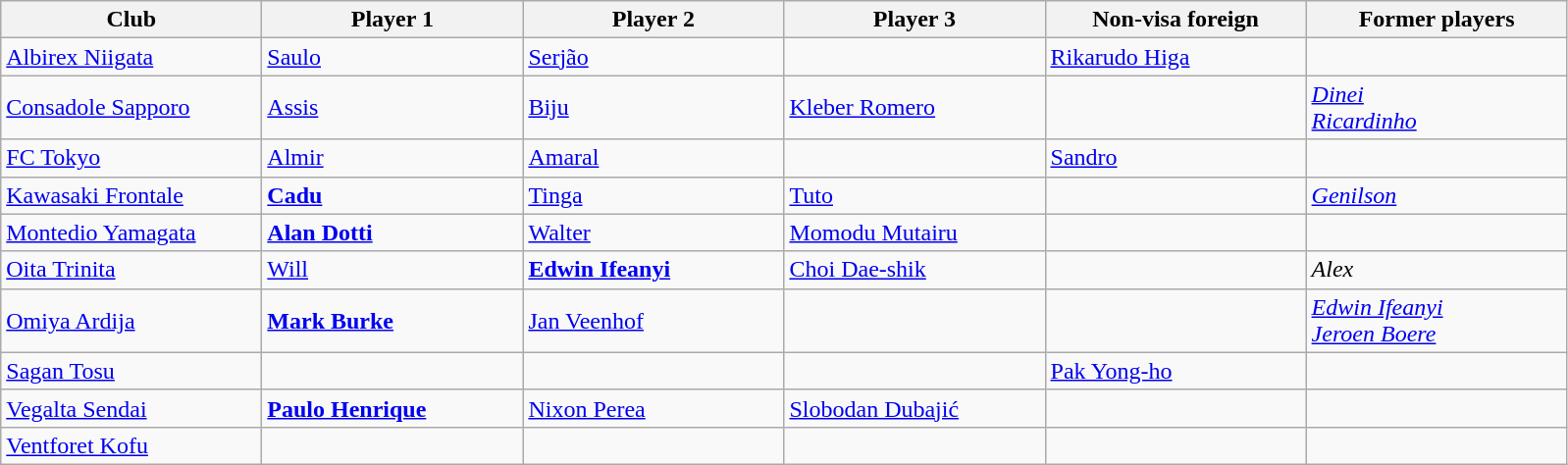<table class="wikitable">
<tr>
<th width="170">Club</th>
<th width="170">Player 1</th>
<th width="170">Player 2</th>
<th width="170">Player 3</th>
<th width="170">Non-visa foreign</th>
<th width="170">Former players</th>
</tr>
<tr>
<td><a href='#'>Albirex Niigata</a></td>
<td> <a href='#'>Saulo</a></td>
<td> <a href='#'>Serjão</a></td>
<td></td>
<td> <a href='#'>Rikarudo Higa</a></td>
<td></td>
</tr>
<tr>
<td><a href='#'>Consadole Sapporo</a></td>
<td> <a href='#'>Assis</a></td>
<td> <a href='#'>Biju</a></td>
<td> <a href='#'>Kleber Romero</a></td>
<td></td>
<td> <em><a href='#'>Dinei</a></em><br> <em><a href='#'>Ricardinho</a></em></td>
</tr>
<tr>
<td><a href='#'>FC Tokyo</a></td>
<td> <a href='#'>Almir</a></td>
<td> <a href='#'>Amaral</a></td>
<td></td>
<td> <a href='#'>Sandro</a></td>
<td></td>
</tr>
<tr>
<td><a href='#'>Kawasaki Frontale</a></td>
<td> <strong><a href='#'>Cadu</a></strong></td>
<td> <a href='#'>Tinga</a></td>
<td> <a href='#'>Tuto</a></td>
<td></td>
<td> <em><a href='#'>Genilson</a></em></td>
</tr>
<tr>
<td><a href='#'>Montedio Yamagata</a></td>
<td> <strong><a href='#'>Alan Dotti</a></strong></td>
<td> <a href='#'>Walter</a></td>
<td> <a href='#'>Momodu Mutairu</a></td>
<td></td>
<td></td>
</tr>
<tr>
<td><a href='#'>Oita Trinita</a></td>
<td> <a href='#'>Will</a></td>
<td> <strong><a href='#'>Edwin Ifeanyi</a></strong></td>
<td> <a href='#'>Choi Dae-shik</a></td>
<td></td>
<td> <em>Alex</em></td>
</tr>
<tr>
<td><a href='#'>Omiya Ardija</a></td>
<td> <strong><a href='#'>Mark Burke</a></strong></td>
<td> <a href='#'>Jan Veenhof</a></td>
<td></td>
<td></td>
<td> <em><a href='#'>Edwin Ifeanyi</a></em><br> <em><a href='#'>Jeroen Boere</a></em></td>
</tr>
<tr>
<td><a href='#'>Sagan Tosu</a></td>
<td></td>
<td></td>
<td></td>
<td> <a href='#'>Pak Yong-ho</a></td>
<td></td>
</tr>
<tr>
<td><a href='#'>Vegalta Sendai</a></td>
<td> <strong><a href='#'>Paulo Henrique</a></strong></td>
<td> <a href='#'>Nixon Perea</a></td>
<td> <a href='#'>Slobodan Dubajić</a></td>
<td></td>
<td></td>
</tr>
<tr>
<td><a href='#'>Ventforet Kofu</a></td>
<td></td>
<td></td>
<td></td>
<td></td>
<td></td>
</tr>
</table>
